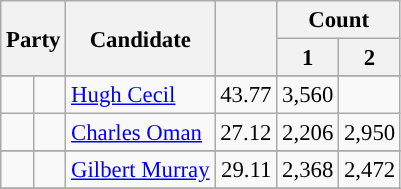<table class="wikitable sortable" style="font-size: 95%;">
<tr>
<th rowspan=2 colspan=2>Party</th>
<th rowspan=2>Candidate</th>
<th rowspan=2></th>
<th colspan=2>Count</th>
</tr>
<tr>
<th>1</th>
<th>2</th>
</tr>
<tr>
</tr>
<tr>
<td style="background-color: "></td>
<td><a href='#'></a></td>
<td><a href='#'>Hugh Cecil</a></td>
<td style="text-align:right;">43.77</td>
<td style="text-align:right;">3,560</td>
<td style="text-align:right;"> </td>
</tr>
<tr>
<td style="background-color: "></td>
<td><a href='#'></a></td>
<td><a href='#'>Charles Oman</a></td>
<td style="text-align:right;">27.12</td>
<td style="text-align:right;">2,206</td>
<td style="text-align:right;">2,950</td>
</tr>
<tr>
</tr>
<tr>
<td style="background-color: "></td>
<td><a href='#'></a></td>
<td><a href='#'>Gilbert Murray</a></td>
<td style="text-align:right;">29.11</td>
<td style="text-align:right;">2,368</td>
<td style="text-align:right;">2,472</td>
</tr>
<tr>
</tr>
</table>
